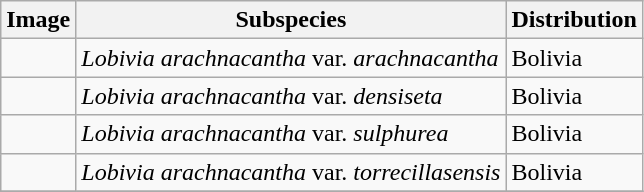<table class="wikitable ">
<tr>
<th>Image</th>
<th>Subspecies</th>
<th>Distribution</th>
</tr>
<tr>
<td></td>
<td><em>Lobivia arachnacantha</em> var. <em>arachnacantha</em></td>
<td>Bolivia</td>
</tr>
<tr>
<td></td>
<td><em>Lobivia arachnacantha</em> var. <em>densiseta</em> </td>
<td>Bolivia</td>
</tr>
<tr>
<td></td>
<td><em>Lobivia arachnacantha</em> var. <em>sulphurea</em> </td>
<td>Bolivia</td>
</tr>
<tr>
<td></td>
<td><em>Lobivia arachnacantha</em> var. <em>torrecillasensis</em> </td>
<td>Bolivia</td>
</tr>
<tr>
</tr>
</table>
